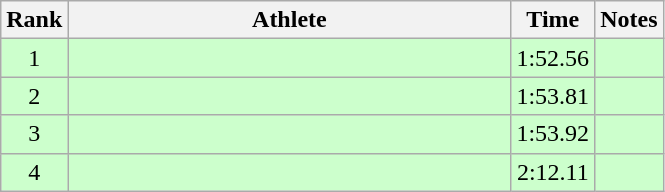<table class="wikitable" style="text-align:center">
<tr>
<th>Rank</th>
<th Style="width:18em">Athlete</th>
<th>Time</th>
<th>Notes</th>
</tr>
<tr style="background:#cfc">
<td>1</td>
<td style="text-align:left"></td>
<td>1:52.56</td>
<td></td>
</tr>
<tr style="background:#cfc">
<td>2</td>
<td style="text-align:left"></td>
<td>1:53.81</td>
<td></td>
</tr>
<tr style="background:#cfc">
<td>3</td>
<td style="text-align:left"></td>
<td>1:53.92</td>
<td></td>
</tr>
<tr style="background:#cfc">
<td>4</td>
<td style="text-align:left"></td>
<td>2:12.11</td>
<td></td>
</tr>
</table>
